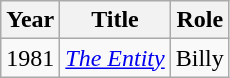<table class="wikitable sortable">
<tr>
<th>Year</th>
<th>Title</th>
<th>Role</th>
</tr>
<tr>
<td>1981</td>
<td><em><a href='#'>The Entity</a></em> </td>
<td>Billy</td>
</tr>
</table>
